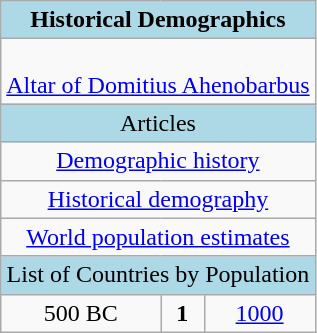<table class="wikitable floatright sortable">
<tr>
<th colspan="3" style="background:lightblue;width:200px;font-size:100%">Historical Demographics</th>
</tr>
<tr>
<td colspan="3" style="text-align:center;font-size:100%"><br><a href='#'>Altar of Domitius Ahenobarbus</a></td>
</tr>
<tr>
<td colspan="3" style="background:lightblue;text-align:center;font-size:100%">Articles</td>
</tr>
<tr>
<td colspan="3" style="text-align:center;font-size:100%"><a href='#'>Demographic history</a></td>
</tr>
<tr>
<td colspan="3" style="text-align:center;font-size:100%"><a href='#'>Historical demography</a></td>
</tr>
<tr>
<td colspan="3" style="text-align:center;font-size:100%"><a href='#'>World population estimates</a></td>
</tr>
<tr>
<td colspan="3" style="background:lightblue;text-align:center;font-size:100%">List of Countries by Population</td>
</tr>
<tr>
<td style="text-align:center; font-size:100%;">500 BC</td>
<td style="text-align:center;font-size:100%"><strong>1</strong></td>
<td style="text-align:center;font-size:100%"><a href='#'>1000</a></td>
</tr>
</table>
